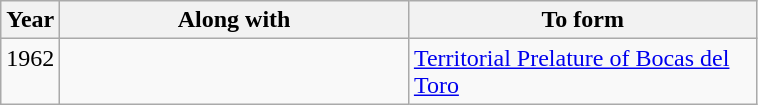<table class="wikitable">
<tr>
<th>Year</th>
<th width="225">Along with</th>
<th width="225">To form</th>
</tr>
<tr valign="top">
<td>1962</td>
<td></td>
<td><a href='#'>Territorial Prelature of Bocas del Toro</a></td>
</tr>
</table>
